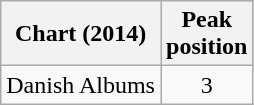<table class="wikitable plainrowheaders" style="text-align:center">
<tr>
<th scope="col">Chart (2014)</th>
<th scope="col">Peak<br>position</th>
</tr>
<tr>
<td>Danish Albums</td>
<td>3</td>
</tr>
</table>
